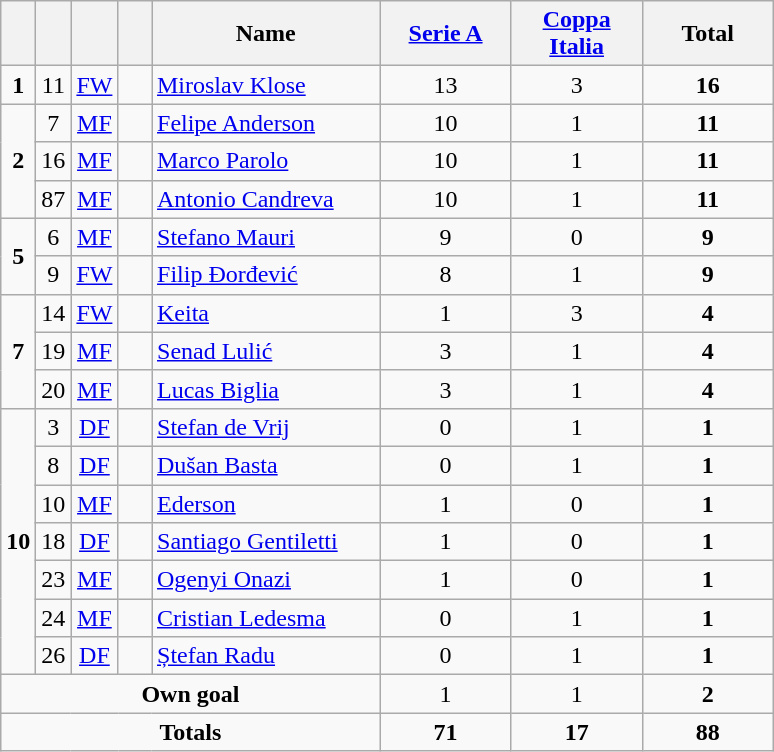<table class="wikitable" style="text-align:center">
<tr>
<th width=15></th>
<th width=15></th>
<th width=15></th>
<th width=15></th>
<th width=145>Name</th>
<th width=80><a href='#'>Serie A</a></th>
<th width=80><a href='#'>Coppa Italia</a></th>
<th width=80>Total</th>
</tr>
<tr>
<td><strong>1</strong></td>
<td>11</td>
<td><a href='#'>FW</a></td>
<td></td>
<td align=left><a href='#'>Miroslav Klose</a></td>
<td>13</td>
<td>3</td>
<td><strong>16</strong></td>
</tr>
<tr>
<td rowspan=3><strong>2</strong></td>
<td>7</td>
<td><a href='#'>MF</a></td>
<td></td>
<td align=left><a href='#'>Felipe Anderson</a></td>
<td>10</td>
<td>1</td>
<td><strong>11</strong></td>
</tr>
<tr>
<td>16</td>
<td><a href='#'>MF</a></td>
<td></td>
<td align=left><a href='#'>Marco Parolo</a></td>
<td>10</td>
<td>1</td>
<td><strong>11</strong></td>
</tr>
<tr>
<td>87</td>
<td><a href='#'>MF</a></td>
<td></td>
<td align=left><a href='#'>Antonio Candreva</a></td>
<td>10</td>
<td>1</td>
<td><strong>11</strong></td>
</tr>
<tr>
<td rowspan=2><strong>5</strong></td>
<td>6</td>
<td><a href='#'>MF</a></td>
<td></td>
<td align=left><a href='#'>Stefano Mauri</a></td>
<td>9</td>
<td>0</td>
<td><strong>9</strong></td>
</tr>
<tr>
<td>9</td>
<td><a href='#'>FW</a></td>
<td></td>
<td align=left><a href='#'>Filip Đorđević</a></td>
<td>8</td>
<td>1</td>
<td><strong>9</strong></td>
</tr>
<tr>
<td rowspan=3><strong>7</strong></td>
<td>14</td>
<td><a href='#'>FW</a></td>
<td></td>
<td align=left><a href='#'>Keita</a></td>
<td>1</td>
<td>3</td>
<td><strong>4</strong></td>
</tr>
<tr>
<td>19</td>
<td><a href='#'>MF</a></td>
<td></td>
<td align=left><a href='#'>Senad Lulić</a></td>
<td>3</td>
<td>1</td>
<td><strong>4</strong></td>
</tr>
<tr>
<td>20</td>
<td><a href='#'>MF</a></td>
<td></td>
<td align=left><a href='#'>Lucas Biglia</a></td>
<td>3</td>
<td>1</td>
<td><strong>4</strong></td>
</tr>
<tr>
<td rowspan=7><strong>10</strong></td>
<td>3</td>
<td><a href='#'>DF</a></td>
<td></td>
<td align=left><a href='#'>Stefan de Vrij</a></td>
<td>0</td>
<td>1</td>
<td><strong>1</strong></td>
</tr>
<tr>
<td>8</td>
<td><a href='#'>DF</a></td>
<td></td>
<td align=left><a href='#'>Dušan Basta</a></td>
<td>0</td>
<td>1</td>
<td><strong>1</strong></td>
</tr>
<tr>
<td>10</td>
<td><a href='#'>MF</a></td>
<td></td>
<td align=left><a href='#'>Ederson</a></td>
<td>1</td>
<td>0</td>
<td><strong>1</strong></td>
</tr>
<tr>
<td>18</td>
<td><a href='#'>DF</a></td>
<td></td>
<td align=left><a href='#'>Santiago Gentiletti</a></td>
<td>1</td>
<td>0</td>
<td><strong>1</strong></td>
</tr>
<tr>
<td>23</td>
<td><a href='#'>MF</a></td>
<td></td>
<td align=left><a href='#'>Ogenyi Onazi</a></td>
<td>1</td>
<td>0</td>
<td><strong>1</strong></td>
</tr>
<tr>
<td>24</td>
<td><a href='#'>MF</a></td>
<td></td>
<td align=left><a href='#'>Cristian Ledesma</a></td>
<td>0</td>
<td>1</td>
<td><strong>1</strong></td>
</tr>
<tr>
<td>26</td>
<td><a href='#'>DF</a></td>
<td></td>
<td align=left><a href='#'>Ștefan Radu</a></td>
<td>0</td>
<td>1</td>
<td><strong>1</strong></td>
</tr>
<tr>
<td colspan=5><strong>Own goal</strong></td>
<td>1</td>
<td>1</td>
<td><strong>2</strong></td>
</tr>
<tr>
<td colspan=5><strong>Totals</strong></td>
<td><strong>71</strong></td>
<td><strong>17</strong></td>
<td><strong>88</strong></td>
</tr>
</table>
